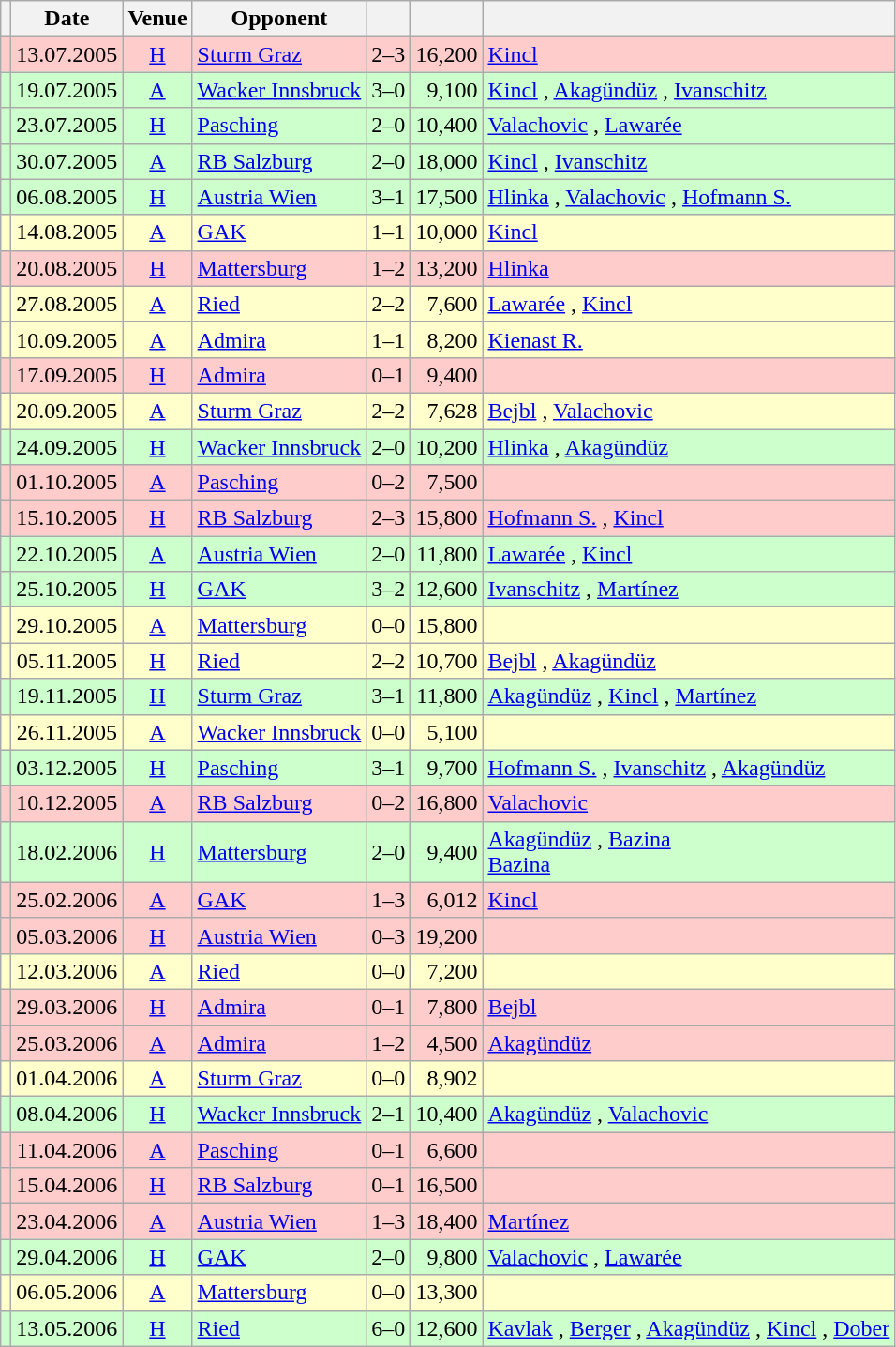<table class="wikitable" Style="text-align: center">
<tr>
<th></th>
<th>Date</th>
<th>Venue</th>
<th>Opponent</th>
<th></th>
<th></th>
<th></th>
</tr>
<tr style="background:#fcc">
<td></td>
<td>13.07.2005</td>
<td><a href='#'>H</a></td>
<td align="left"><a href='#'>Sturm Graz</a></td>
<td>2–3</td>
<td align="right">16,200</td>
<td align="left"><a href='#'>Kincl</a>  </td>
</tr>
<tr style="background:#cfc">
<td></td>
<td>19.07.2005</td>
<td><a href='#'>A</a></td>
<td align="left"><a href='#'>Wacker Innsbruck</a></td>
<td>3–0</td>
<td align="right">9,100</td>
<td align="left"><a href='#'>Kincl</a> , <a href='#'>Akagündüz</a> , <a href='#'>Ivanschitz</a> </td>
</tr>
<tr style="background:#cfc">
<td></td>
<td>23.07.2005</td>
<td><a href='#'>H</a></td>
<td align="left"><a href='#'>Pasching</a></td>
<td>2–0</td>
<td align="right">10,400</td>
<td align="left"><a href='#'>Valachovic</a> , <a href='#'>Lawarée</a> </td>
</tr>
<tr style="background:#cfc">
<td></td>
<td>30.07.2005</td>
<td><a href='#'>A</a></td>
<td align="left"><a href='#'>RB Salzburg</a></td>
<td>2–0</td>
<td align="right">18,000</td>
<td align="left"><a href='#'>Kincl</a> , <a href='#'>Ivanschitz</a> </td>
</tr>
<tr style="background:#cfc">
<td></td>
<td>06.08.2005</td>
<td><a href='#'>H</a></td>
<td align="left"><a href='#'>Austria Wien</a></td>
<td>3–1</td>
<td align="right">17,500</td>
<td align="left"><a href='#'>Hlinka</a> , <a href='#'>Valachovic</a> , <a href='#'>Hofmann S.</a> </td>
</tr>
<tr style="background:#ffc">
<td></td>
<td>14.08.2005</td>
<td><a href='#'>A</a></td>
<td align="left"><a href='#'>GAK</a></td>
<td>1–1</td>
<td align="right">10,000</td>
<td align="left"><a href='#'>Kincl</a> </td>
</tr>
<tr style="background:#fcc">
<td></td>
<td>20.08.2005</td>
<td><a href='#'>H</a></td>
<td align="left"><a href='#'>Mattersburg</a></td>
<td>1–2</td>
<td align="right">13,200</td>
<td align="left"><a href='#'>Hlinka</a> </td>
</tr>
<tr style="background:#ffc">
<td></td>
<td>27.08.2005</td>
<td><a href='#'>A</a></td>
<td align="left"><a href='#'>Ried</a></td>
<td>2–2</td>
<td align="right">7,600</td>
<td align="left"><a href='#'>Lawarée</a> , <a href='#'>Kincl</a> </td>
</tr>
<tr style="background:#ffc">
<td></td>
<td>10.09.2005</td>
<td><a href='#'>A</a></td>
<td align="left"><a href='#'>Admira</a></td>
<td>1–1</td>
<td align="right">8,200</td>
<td align="left"><a href='#'>Kienast R.</a> </td>
</tr>
<tr style="background:#fcc">
<td></td>
<td>17.09.2005</td>
<td><a href='#'>H</a></td>
<td align="left"><a href='#'>Admira</a></td>
<td>0–1</td>
<td align="right">9,400</td>
<td align="left"></td>
</tr>
<tr style="background:#ffc">
<td></td>
<td>20.09.2005</td>
<td><a href='#'>A</a></td>
<td align="left"><a href='#'>Sturm Graz</a></td>
<td>2–2</td>
<td align="right">7,628</td>
<td align="left"><a href='#'>Bejbl</a> , <a href='#'>Valachovic</a> </td>
</tr>
<tr style="background:#cfc">
<td></td>
<td>24.09.2005</td>
<td><a href='#'>H</a></td>
<td align="left"><a href='#'>Wacker Innsbruck</a></td>
<td>2–0</td>
<td align="right">10,200</td>
<td align="left"><a href='#'>Hlinka</a> , <a href='#'>Akagündüz</a> </td>
</tr>
<tr style="background:#fcc">
<td></td>
<td>01.10.2005</td>
<td><a href='#'>A</a></td>
<td align="left"><a href='#'>Pasching</a></td>
<td>0–2</td>
<td align="right">7,500</td>
<td align="left"></td>
</tr>
<tr style="background:#fcc">
<td></td>
<td>15.10.2005</td>
<td><a href='#'>H</a></td>
<td align="left"><a href='#'>RB Salzburg</a></td>
<td>2–3</td>
<td align="right">15,800</td>
<td align="left"><a href='#'>Hofmann S.</a> , <a href='#'>Kincl</a> </td>
</tr>
<tr style="background:#cfc">
<td></td>
<td>22.10.2005</td>
<td><a href='#'>A</a></td>
<td align="left"><a href='#'>Austria Wien</a></td>
<td>2–0</td>
<td align="right">11,800</td>
<td align="left"><a href='#'>Lawarée</a> , <a href='#'>Kincl</a> </td>
</tr>
<tr style="background:#cfc">
<td></td>
<td>25.10.2005</td>
<td><a href='#'>H</a></td>
<td align="left"><a href='#'>GAK</a></td>
<td>3–2</td>
<td align="right">12,600</td>
<td align="left"><a href='#'>Ivanschitz</a>  , <a href='#'>Martínez</a> </td>
</tr>
<tr style="background:#ffc">
<td></td>
<td>29.10.2005</td>
<td><a href='#'>A</a></td>
<td align="left"><a href='#'>Mattersburg</a></td>
<td>0–0</td>
<td align="right">15,800</td>
<td align="left"></td>
</tr>
<tr style="background:#ffc">
<td></td>
<td>05.11.2005</td>
<td><a href='#'>H</a></td>
<td align="left"><a href='#'>Ried</a></td>
<td>2–2</td>
<td align="right">10,700</td>
<td align="left"><a href='#'>Bejbl</a> , <a href='#'>Akagündüz</a> </td>
</tr>
<tr style="background:#cfc">
<td></td>
<td>19.11.2005</td>
<td><a href='#'>H</a></td>
<td align="left"><a href='#'>Sturm Graz</a></td>
<td>3–1</td>
<td align="right">11,800</td>
<td align="left"><a href='#'>Akagündüz</a> , <a href='#'>Kincl</a> , <a href='#'>Martínez</a> </td>
</tr>
<tr style="background:#ffc">
<td></td>
<td>26.11.2005</td>
<td><a href='#'>A</a></td>
<td align="left"><a href='#'>Wacker Innsbruck</a></td>
<td>0–0</td>
<td align="right">5,100</td>
<td align="left"></td>
</tr>
<tr style="background:#cfc">
<td></td>
<td>03.12.2005</td>
<td><a href='#'>H</a></td>
<td align="left"><a href='#'>Pasching</a></td>
<td>3–1</td>
<td align="right">9,700</td>
<td align="left"><a href='#'>Hofmann S.</a> , <a href='#'>Ivanschitz</a> , <a href='#'>Akagündüz</a> </td>
</tr>
<tr style="background:#fcc">
<td></td>
<td>10.12.2005</td>
<td><a href='#'>A</a></td>
<td align="left"><a href='#'>RB Salzburg</a></td>
<td>0–2</td>
<td align="right">16,800</td>
<td align="left"><a href='#'>Valachovic</a> </td>
</tr>
<tr style="background:#cfc">
<td></td>
<td>18.02.2006</td>
<td><a href='#'>H</a></td>
<td align="left"><a href='#'>Mattersburg</a></td>
<td>2–0</td>
<td align="right">9,400</td>
<td align="left"><a href='#'>Akagündüz</a> , <a href='#'>Bazina</a>  <br> <a href='#'>Bazina</a> </td>
</tr>
<tr style="background:#fcc">
<td></td>
<td>25.02.2006</td>
<td><a href='#'>A</a></td>
<td align="left"><a href='#'>GAK</a></td>
<td>1–3</td>
<td align="right">6,012</td>
<td align="left"><a href='#'>Kincl</a> </td>
</tr>
<tr style="background:#fcc">
<td></td>
<td>05.03.2006</td>
<td><a href='#'>H</a></td>
<td align="left"><a href='#'>Austria Wien</a></td>
<td>0–3</td>
<td align="right">19,200</td>
<td align="left"></td>
</tr>
<tr style="background:#ffc">
<td></td>
<td>12.03.2006</td>
<td><a href='#'>A</a></td>
<td align="left"><a href='#'>Ried</a></td>
<td>0–0</td>
<td align="right">7,200</td>
<td align="left"></td>
</tr>
<tr style="background:#fcc">
<td></td>
<td>29.03.2006</td>
<td><a href='#'>H</a></td>
<td align="left"><a href='#'>Admira</a></td>
<td>0–1</td>
<td align="right">7,800</td>
<td align="left"><a href='#'>Bejbl</a> </td>
</tr>
<tr style="background:#fcc">
<td></td>
<td>25.03.2006</td>
<td><a href='#'>A</a></td>
<td align="left"><a href='#'>Admira</a></td>
<td>1–2</td>
<td align="right">4,500</td>
<td align="left"><a href='#'>Akagündüz</a> </td>
</tr>
<tr style="background:#ffc">
<td></td>
<td>01.04.2006</td>
<td><a href='#'>A</a></td>
<td align="left"><a href='#'>Sturm Graz</a></td>
<td>0–0</td>
<td align="right">8,902</td>
<td align="left"></td>
</tr>
<tr style="background:#cfc">
<td></td>
<td>08.04.2006</td>
<td><a href='#'>H</a></td>
<td align="left"><a href='#'>Wacker Innsbruck</a></td>
<td>2–1</td>
<td align="right">10,400</td>
<td align="left"><a href='#'>Akagündüz</a> , <a href='#'>Valachovic</a> </td>
</tr>
<tr style="background:#fcc">
<td></td>
<td>11.04.2006</td>
<td><a href='#'>A</a></td>
<td align="left"><a href='#'>Pasching</a></td>
<td>0–1</td>
<td align="right">6,600</td>
<td align="left"></td>
</tr>
<tr style="background:#fcc">
<td></td>
<td>15.04.2006</td>
<td><a href='#'>H</a></td>
<td align="left"><a href='#'>RB Salzburg</a></td>
<td>0–1</td>
<td align="right">16,500</td>
<td align="left"></td>
</tr>
<tr style="background:#fcc">
<td></td>
<td>23.04.2006</td>
<td><a href='#'>A</a></td>
<td align="left"><a href='#'>Austria Wien</a></td>
<td>1–3</td>
<td align="right">18,400</td>
<td align="left"><a href='#'>Martínez</a> </td>
</tr>
<tr style="background:#cfc">
<td></td>
<td>29.04.2006</td>
<td><a href='#'>H</a></td>
<td align="left"><a href='#'>GAK</a></td>
<td>2–0</td>
<td align="right">9,800</td>
<td align="left"><a href='#'>Valachovic</a> , <a href='#'>Lawarée</a> </td>
</tr>
<tr style="background:#ffc">
<td></td>
<td>06.05.2006</td>
<td><a href='#'>A</a></td>
<td align="left"><a href='#'>Mattersburg</a></td>
<td>0–0</td>
<td align="right">13,300</td>
<td align="left"></td>
</tr>
<tr style="background:#cfc">
<td></td>
<td>13.05.2006</td>
<td><a href='#'>H</a></td>
<td align="left"><a href='#'>Ried</a></td>
<td>6–0</td>
<td align="right">12,600</td>
<td align="left"><a href='#'>Kavlak</a>  , <a href='#'>Berger</a> , <a href='#'>Akagündüz</a> , <a href='#'>Kincl</a> , <a href='#'>Dober</a> </td>
</tr>
</table>
